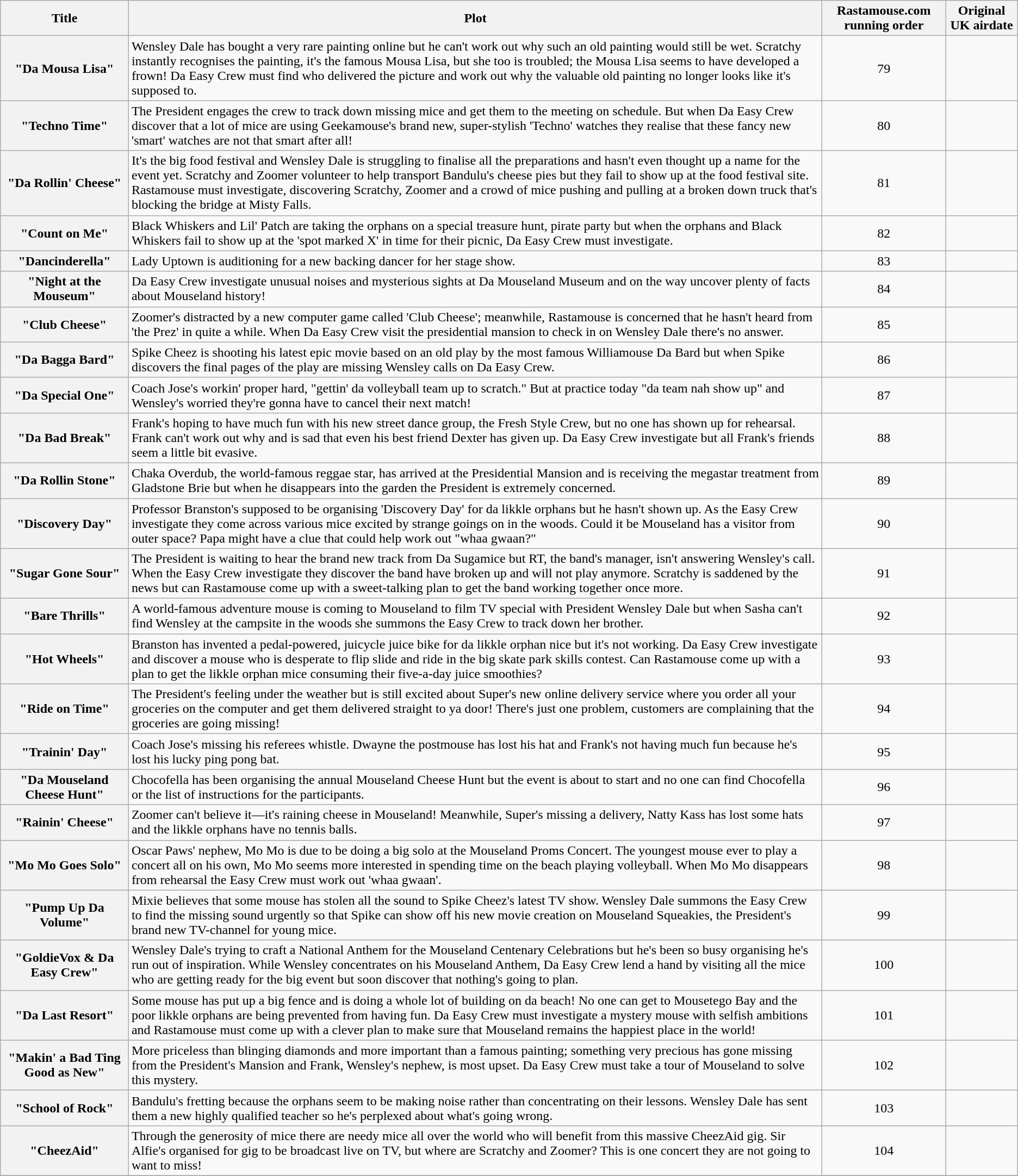<table class="wikitable sortable">
<tr>
<th>Title</th>
<th>Plot</th>
<th>Rastamouse.com running order</th>
<th>Original UK airdate</th>
</tr>
<tr>
<th align="center">"Da Mousa Lisa"</th>
<td>Wensley Dale has bought a very rare painting online but he can't work out why such an old painting would still be wet. Scratchy instantly recognises the painting, it's the famous Mousa Lisa, but she too is troubled; the Mousa Lisa seems to have developed a frown! Da Easy Crew must find who delivered the picture and work out why the valuable old painting no longer looks like it's supposed to.</td>
<td align=center>79</td>
<td></td>
</tr>
<tr>
<th align="center">"Techno Time"</th>
<td>The President engages the crew to track down missing mice and get them to the meeting on schedule. But when Da Easy Crew discover that a lot of mice are using Geekamouse's brand new, super-stylish 'Techno' watches they realise that these fancy new 'smart' watches are not that smart after all!</td>
<td align=center>80</td>
<td></td>
</tr>
<tr>
<th align="center">"Da Rollin' Cheese"</th>
<td>It's the big food festival and Wensley Dale is struggling to finalise all the preparations and hasn't even thought up a name for the event yet. Scratchy and Zoomer volunteer to help transport Bandulu's cheese pies but they fail to show up at the food festival site. Rastamouse must investigate, discovering Scratchy, Zoomer and a crowd of mice pushing and pulling at a broken down truck that's blocking the bridge at Misty Falls.</td>
<td align=center>81</td>
<td></td>
</tr>
<tr>
<th align="center">"Count on Me"</th>
<td>Black Whiskers and Lil' Patch are taking the orphans on a special treasure hunt, pirate party but when the orphans and Black Whiskers fail to show up at the 'spot marked X' in time for their picnic, Da Easy Crew must investigate.</td>
<td align=center>82</td>
<td></td>
</tr>
<tr>
<th align="center">"Dancinderella"</th>
<td>Lady Uptown is auditioning for a new backing dancer for her stage show.</td>
<td align=center>83</td>
<td></td>
</tr>
<tr>
<th align="center">"Night at the Mouseum"</th>
<td>Da Easy Crew investigate unusual noises and mysterious sights at Da Mouseland Museum and on the way uncover plenty of facts about Mouseland history!</td>
<td align=center>84</td>
<td></td>
</tr>
<tr>
<th align="center">"Club Cheese"</th>
<td>Zoomer's distracted by a new computer game called 'Club Cheese'; meanwhile, Rastamouse is concerned that he hasn't heard from 'the Prez' in quite a while. When Da Easy Crew visit the presidential mansion to check in on Wensley Dale there's no answer.</td>
<td align=center>85</td>
<td></td>
</tr>
<tr>
<th align="center">"Da Bagga Bard"</th>
<td>Spike Cheez is shooting his latest epic movie based on an old play by the most famous Williamouse Da Bard but when Spike discovers the final pages of the play are missing Wensley calls on Da Easy Crew.</td>
<td align=center>86</td>
<td></td>
</tr>
<tr>
<th align="center">"Da Special One"</th>
<td>Coach Jose's workin' proper hard, "gettin' da volleyball team up to scratch." But at practice today "da team nah show up" and Wensley's worried they're gonna have to cancel their next match!</td>
<td align=center>87</td>
<td></td>
</tr>
<tr>
<th align="center">"Da Bad Break"</th>
<td>Frank's hoping to have much fun with his new street dance group, the Fresh Style Crew, but no one has shown up for rehearsal. Frank can't work out why and is sad that even his best friend Dexter has given up. Da Easy Crew investigate but all Frank's friends seem a little bit evasive.</td>
<td align=center>88</td>
<td></td>
</tr>
<tr>
<th align="center">"Da Rollin Stone"</th>
<td>Chaka Overdub, the world-famous reggae star, has arrived at the Presidential Mansion and is receiving the megastar treatment from Gladstone Brie but when he disappears into the garden the President is extremely concerned.</td>
<td align=center>89</td>
<td></td>
</tr>
<tr>
<th align="center">"Discovery Day"</th>
<td>Professor Branston's supposed to be organising 'Discovery Day' for da likkle orphans but he hasn't shown up. As the Easy Crew investigate they come across various mice excited by strange goings on in the woods. Could it be Mouseland has a visitor from outer space? Papa might have a clue that could help work out "whaa gwaan?"</td>
<td align=center>90</td>
<td></td>
</tr>
<tr>
<th align="center">"Sugar Gone Sour"</th>
<td>The President is waiting to hear the brand new track from Da Sugamice but RT, the band's manager, isn't answering Wensley's call. When the Easy Crew investigate they discover the band have broken up and will not play anymore. Scratchy is saddened by the news but can Rastamouse come up with a sweet-talking plan to get the band working together once more.</td>
<td align=center>91</td>
<td></td>
</tr>
<tr>
<th align="center">"Bare Thrills"</th>
<td>A world-famous adventure mouse is coming to Mouseland to film TV special with President Wensley Dale but when Sasha can't find Wensley at the campsite in the woods she summons the Easy Crew to track down her brother.</td>
<td align=center>92</td>
<td></td>
</tr>
<tr>
<th align="center">"Hot Wheels"</th>
<td>Branston has invented a pedal-powered, juicycle juice bike for da likkle orphan nice but it's not working. Da Easy Crew investigate and discover a mouse who is desperate to flip slide and ride in the big skate park skills contest. Can Rastamouse come up with a plan to get the likkle orphan mice consuming their five-a-day juice smoothies?</td>
<td align=center>93</td>
<td></td>
</tr>
<tr>
<th align="center">"Ride on Time"</th>
<td>The President's feeling under the weather but is still excited about Super's new online delivery service where you order all your groceries on the computer and get them delivered straight to ya door! There's just one problem, customers are complaining that the groceries are going missing!</td>
<td align=center>94</td>
<td></td>
</tr>
<tr>
<th align="center">"Trainin' Day"</th>
<td>Coach Jose's missing his referees whistle. Dwayne the postmouse has lost his hat and Frank's not having much fun because he's lost his lucky ping pong bat.</td>
<td align=center>95</td>
<td></td>
</tr>
<tr>
<th align="center">"Da Mouseland Cheese Hunt"</th>
<td>Chocofella has been organising the annual Mouseland Cheese Hunt but the event is about to start and no one can find Chocofella or the list of instructions for the participants.</td>
<td align=center>96</td>
<td></td>
</tr>
<tr>
<th align="center">"Rainin' Cheese"</th>
<td>Zoomer can't believe it—it's raining cheese in Mouseland! Meanwhile, Super's missing a delivery, Natty Kass has lost some hats and the likkle orphans have no tennis balls.</td>
<td align=center>97</td>
<td></td>
</tr>
<tr>
<th align="center">"Mo Mo Goes Solo"</th>
<td>Oscar Paws' nephew, Mo Mo is due to be doing a big solo at the Mouseland Proms Concert. The youngest mouse ever to play a concert all on his own, Mo Mo seems more interested in spending time on the beach playing volleyball. When Mo Mo disappears from rehearsal the Easy Crew must work out 'whaa gwaan'.</td>
<td align=center>98</td>
<td></td>
</tr>
<tr>
<th align="center">"Pump Up Da Volume"</th>
<td>Mixie believes that some mouse has stolen all the sound to Spike Cheez's latest TV show. Wensley Dale summons the Easy Crew to find the missing sound urgently so that Spike can show off his new movie creation on Mouseland Squeakies, the President's brand new TV-channel for young mice.</td>
<td align=center>99</td>
<td></td>
</tr>
<tr>
<th align="center">"GoldieVox & Da Easy Crew"</th>
<td>Wensley Dale's trying to craft a National Anthem for the Mouseland Centenary Celebrations but he's been so busy organising he's run out of inspiration. While Wensley concentrates on his Mouseland Anthem, Da Easy Crew lend a hand by visiting all the mice who are getting ready for the big event but soon discover that nothing's going to plan.</td>
<td align=center>100</td>
<td></td>
</tr>
<tr>
<th align="center">"Da Last Resort"</th>
<td>Some mouse has put up a big fence and is doing a whole lot of building on da beach! No one can get to Mousetego Bay and the poor likkle orphans are being prevented from having fun. Da Easy Crew must investigate a mystery mouse with selfish ambitions and Rastamouse must come up with a clever plan to make sure that Mouseland remains the happiest place in the world!</td>
<td align=center>101</td>
<td></td>
</tr>
<tr>
<th align="center">"Makin' a Bad Ting Good as New"</th>
<td>More priceless than blinging diamonds and more important than a famous painting; something very precious has gone missing from the President's Mansion and Frank, Wensley's nephew, is most upset. Da Easy Crew must take a tour of Mouseland to solve this mystery.</td>
<td align=center>102</td>
<td></td>
</tr>
<tr>
<th align="center">"School of Rock"</th>
<td>Bandulu's fretting because the orphans seem to be making noise rather than concentrating on their lessons. Wensley Dale has sent them a new highly qualified teacher so he's perplexed about what's going wrong.</td>
<td align=center>103</td>
<td></td>
</tr>
<tr>
<th align="center">"CheezAid"</th>
<td>Through the generosity of mice there are needy mice all over the world who will benefit from this massive CheezAid gig. Sir Alfie's organised for gig to be broadcast live on TV, but where are Scratchy and Zoomer? This is one concert they are not going to want to miss!</td>
<td align=center>104</td>
<td></td>
</tr>
<tr>
</tr>
</table>
